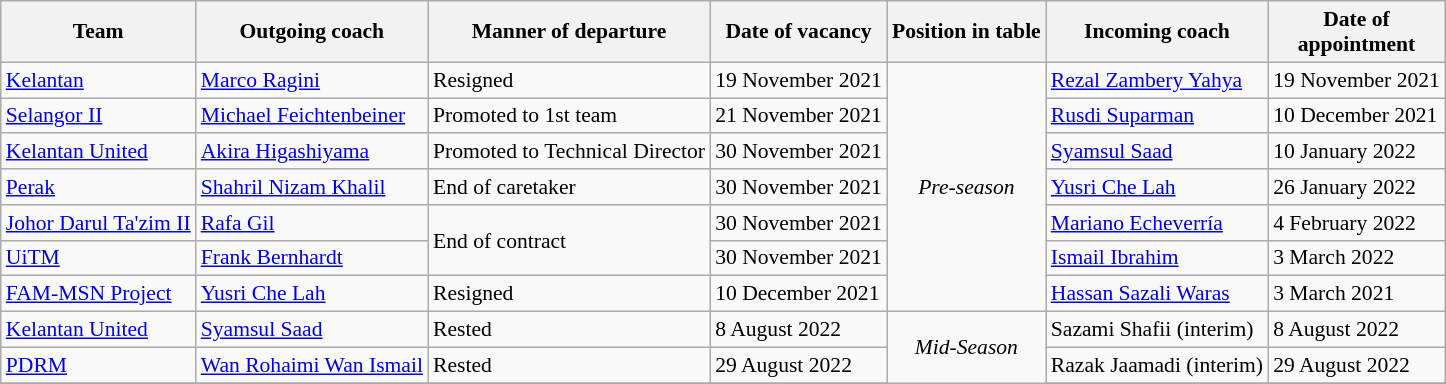<table class="wikitable" style="font-size:90%;">
<tr>
<th>Team</th>
<th>Outgoing coach</th>
<th>Manner of departure</th>
<th>Date of vacancy</th>
<th>Position in table</th>
<th>Incoming coach</th>
<th>Date of<br>appointment</th>
</tr>
<tr>
<td><a href='#'>Kelantan</a></td>
<td> <a href='#'>Marco Ragini</a></td>
<td>Resigned</td>
<td>19 November 2021 </td>
<td align=center rowspan=7><em>Pre-season</em></td>
<td> <a href='#'>Rezal Zambery Yahya</a></td>
<td>19 November 2021</td>
</tr>
<tr>
<td><a href='#'>Selangor II</a></td>
<td> <a href='#'>Michael Feichtenbeiner</a></td>
<td>Promoted to 1st team</td>
<td>21 November 2021 </td>
<td> <a href='#'>Rusdi Suparman</a></td>
<td>10 December 2021</td>
</tr>
<tr>
<td><a href='#'>Kelantan United</a></td>
<td> <a href='#'>Akira Higashiyama</a></td>
<td>Promoted to Technical Director</td>
<td>30 November 2021 </td>
<td> <a href='#'>Syamsul Saad</a></td>
<td>10 January 2022</td>
</tr>
<tr>
<td><a href='#'>Perak</a></td>
<td> <a href='#'>Shahril Nizam Khalil</a></td>
<td>End of caretaker</td>
<td>30 November 2021 </td>
<td> <a href='#'>Yusri Che Lah</a></td>
<td>26 January 2022</td>
</tr>
<tr>
<td><a href='#'>Johor Darul Ta'zim II</a></td>
<td> <a href='#'>Rafa Gil</a></td>
<td rowspan=2>End of contract</td>
<td>30 November 2021</td>
<td> <a href='#'>Mariano Echeverría</a></td>
<td>4 February 2022</td>
</tr>
<tr>
<td><a href='#'>UiTM</a></td>
<td> <a href='#'>Frank Bernhardt</a></td>
<td>30 November 2021</td>
<td> <a href='#'>Ismail Ibrahim</a></td>
<td>3 March 2022</td>
</tr>
<tr>
<td><a href='#'>FAM-MSN Project</a></td>
<td> <a href='#'>Yusri Che Lah</a></td>
<td>Resigned</td>
<td>10 December 2021 </td>
<td> <a href='#'>Hassan Sazali Waras</a></td>
<td>3 March 2021</td>
</tr>
<tr>
<td><a href='#'>Kelantan United</a></td>
<td> <a href='#'>Syamsul Saad</a></td>
<td>Rested</td>
<td>8 August 2022</td>
<td align=center rowspan=7><em>Mid-Season</em></td>
<td> Sazami Shafii (interim)</td>
<td>8 August 2022</td>
</tr>
<tr>
<td><a href='#'>PDRM</a></td>
<td> <a href='#'>Wan Rohaimi Wan Ismail</a></td>
<td>Rested</td>
<td>29 August 2022</td>
<td> Razak Jaamadi (interim)</td>
<td>29 August 2022</td>
</tr>
<tr>
</tr>
</table>
